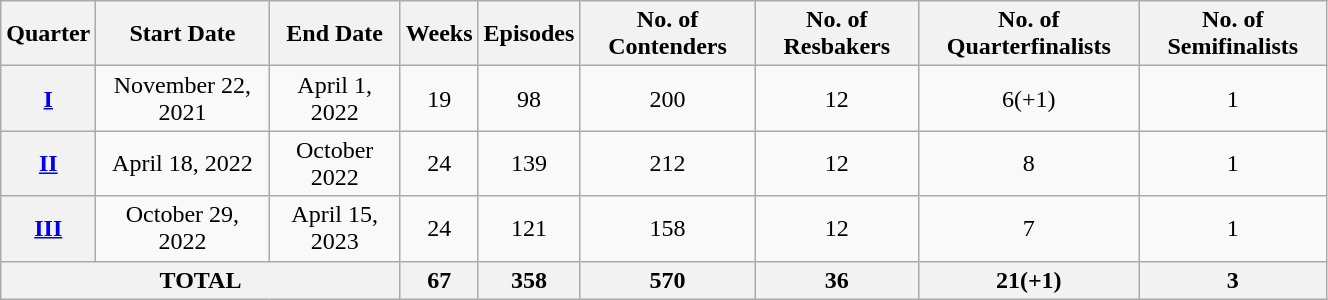<table class="wikitable" style="width:70%; text-align:center;">
<tr>
<th>Quarter</th>
<th>Start Date</th>
<th>End Date</th>
<th>Weeks</th>
<th>Episodes</th>
<th>No. of Contenders</th>
<th>No. of Resbakers</th>
<th>No. of Quarterfinalists</th>
<th>No. of Semifinalists</th>
</tr>
<tr>
<th><a href='#'>I</a></th>
<td>November 22, 2021</td>
<td>April 1, 2022</td>
<td>19</td>
<td>98</td>
<td>200</td>
<td>12</td>
<td>6(+1)</td>
<td>1</td>
</tr>
<tr>
<th><a href='#'>II</a></th>
<td>April 18, 2022</td>
<td>October 2022</td>
<td>24</td>
<td>139</td>
<td>212</td>
<td>12</td>
<td>8</td>
<td>1</td>
</tr>
<tr>
<th><a href='#'>III</a></th>
<td>October 29, 2022</td>
<td>April 15, 2023</td>
<td>24</td>
<td>121</td>
<td>158</td>
<td>12</td>
<td>7</td>
<td>1</td>
</tr>
<tr>
<th colspan="3">TOTAL</th>
<th>67</th>
<th>358</th>
<th>570</th>
<th>36</th>
<th>21(+1)</th>
<th>3</th>
</tr>
</table>
